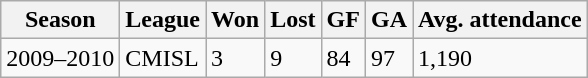<table class= "wikitable">
<tr>
<th>Season</th>
<th>League</th>
<th>Won</th>
<th>Lost</th>
<th>GF</th>
<th>GA</th>
<th>Avg. attendance</th>
</tr>
<tr>
<td>2009–2010</td>
<td>CMISL</td>
<td>3</td>
<td>9</td>
<td>84</td>
<td>97</td>
<td>1,190</td>
</tr>
</table>
